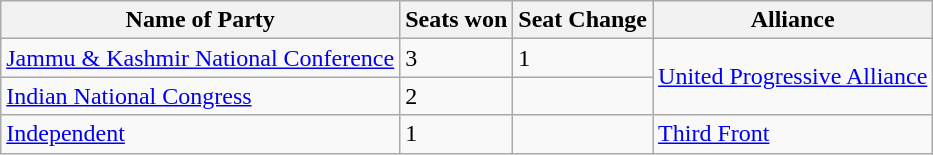<table class="wikitable sortable">
<tr>
<th>Name of Party</th>
<th>Seats won</th>
<th>Seat Change</th>
<th>Alliance</th>
</tr>
<tr>
<td><a href='#'>Jammu & Kashmir National Conference</a></td>
<td>3</td>
<td>1</td>
<td rowspan="2"><a href='#'>United Progressive Alliance</a></td>
</tr>
<tr>
<td><a href='#'>Indian National Congress</a></td>
<td>2</td>
<td></td>
</tr>
<tr>
<td><a href='#'>Independent</a></td>
<td>1</td>
<td></td>
<td><a href='#'>Third Front</a></td>
</tr>
</table>
